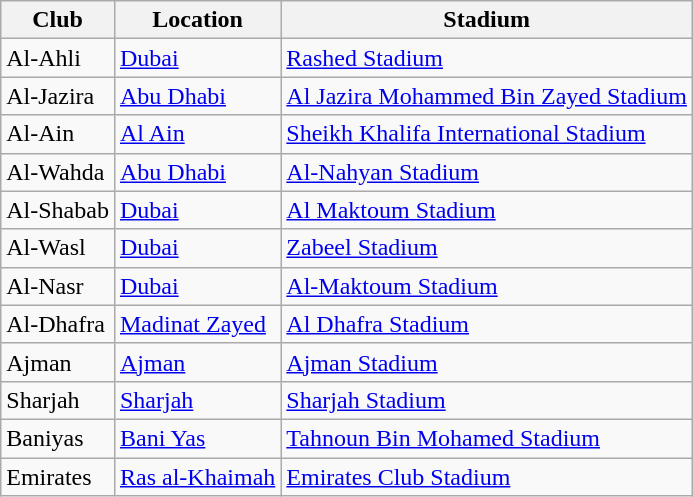<table class="wikitable sortable">
<tr>
<th>Club</th>
<th>Location</th>
<th>Stadium</th>
</tr>
<tr>
<td>Al-Ahli</td>
<td><a href='#'>Dubai</a></td>
<td><a href='#'>Rashed Stadium</a></td>
</tr>
<tr>
<td>Al-Jazira</td>
<td><a href='#'>Abu Dhabi</a></td>
<td><a href='#'>Al Jazira Mohammed Bin Zayed Stadium</a></td>
</tr>
<tr>
<td>Al-Ain</td>
<td><a href='#'>Al Ain</a></td>
<td><a href='#'>Sheikh Khalifa International Stadium</a></td>
</tr>
<tr>
<td>Al-Wahda</td>
<td><a href='#'>Abu Dhabi</a></td>
<td><a href='#'>Al-Nahyan Stadium</a></td>
</tr>
<tr>
<td>Al-Shabab</td>
<td><a href='#'>Dubai</a></td>
<td><a href='#'>Al Maktoum Stadium</a></td>
</tr>
<tr>
<td>Al-Wasl</td>
<td><a href='#'>Dubai</a></td>
<td><a href='#'>Zabeel Stadium</a></td>
</tr>
<tr>
<td>Al-Nasr</td>
<td><a href='#'>Dubai</a></td>
<td><a href='#'>Al-Maktoum Stadium</a></td>
</tr>
<tr>
<td>Al-Dhafra</td>
<td><a href='#'>Madinat Zayed</a></td>
<td><a href='#'>Al Dhafra Stadium</a></td>
</tr>
<tr>
<td>Ajman</td>
<td><a href='#'>Ajman</a></td>
<td><a href='#'>Ajman Stadium</a></td>
</tr>
<tr>
<td>Sharjah</td>
<td><a href='#'>Sharjah</a></td>
<td><a href='#'>Sharjah Stadium</a></td>
</tr>
<tr>
<td>Baniyas</td>
<td><a href='#'>Bani Yas</a></td>
<td><a href='#'>Tahnoun Bin Mohamed Stadium</a></td>
</tr>
<tr>
<td>Emirates</td>
<td><a href='#'>Ras al-Khaimah</a></td>
<td><a href='#'>Emirates Club Stadium</a></td>
</tr>
</table>
